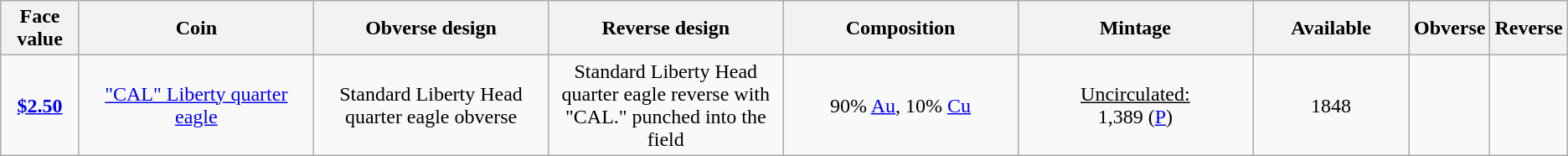<table class="wikitable">
<tr>
<th width="5%">Face value</th>
<th width="15%">Coin</th>
<th width="15%">Obverse design</th>
<th width="15%">Reverse design</th>
<th width="15%">Composition</th>
<th width="15%">Mintage</th>
<th width="10%">Available</th>
<th>Obverse</th>
<th>Reverse</th>
</tr>
<tr>
<td align="center"><strong><a href='#'>$2.50</a></strong></td>
<td align="center"><a href='#'>"CAL" Liberty quarter eagle</a> </td>
<td align="center">Standard Liberty Head quarter eagle obverse</td>
<td align="center">Standard Liberty Head quarter eagle reverse with "CAL." punched into the field</td>
<td align="center">90% <a href='#'>Au</a>, 10% <a href='#'>Cu</a></td>
<td align="center"><u>Uncirculated:</u><br>1,389 (<a href='#'>P</a>)</td>
<td align="center">1848</td>
<td></td>
<td></td>
</tr>
</table>
